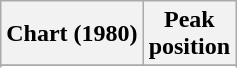<table class="wikitable sortable plainrowheaders" style="text-align:center">
<tr>
<th scope="col">Chart (1980)</th>
<th scope="col">Peak<br>position</th>
</tr>
<tr>
</tr>
<tr>
</tr>
<tr>
</tr>
<tr>
</tr>
<tr>
</tr>
<tr>
</tr>
<tr>
</tr>
</table>
